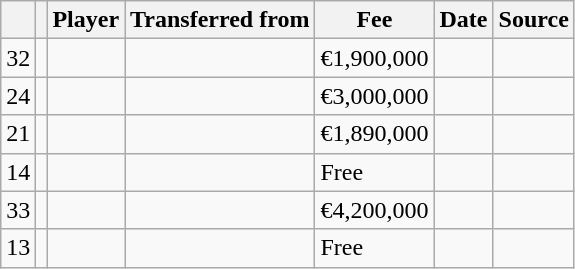<table class="wikitable plainrowheaders sortable">
<tr>
<th scope=col></th>
<th scope=col></th>
<th scope=col>Player</th>
<th scope=col>Transferred from</th>
<th scope=col>Fee</th>
<th scope=col>Date</th>
<th scope=col>Source</th>
</tr>
<tr>
<td align=center>32</td>
<td align=center></td>
<td></td>
<td></td>
<td>€1,900,000</td>
<td></td>
<td></td>
</tr>
<tr>
<td align=center>24</td>
<td align=center></td>
<td></td>
<td></td>
<td>€3,000,000</td>
<td rowspan=1></td>
<td></td>
</tr>
<tr>
<td align=center>21</td>
<td align=center></td>
<td></td>
<td></td>
<td>€1,890,000</td>
<td rowspan=1></td>
<td></td>
</tr>
<tr>
<td align=center>14</td>
<td align=center></td>
<td></td>
<td></td>
<td>Free</td>
<td rowspan=1></td>
<td></td>
</tr>
<tr>
<td align=center>33</td>
<td align=center></td>
<td></td>
<td></td>
<td>€4,200,000</td>
<td rowspan=1></td>
<td></td>
</tr>
<tr>
<td align=center>13</td>
<td align=center></td>
<td></td>
<td></td>
<td>Free</td>
<td rowspan=1></td>
<td></td>
</tr>
</table>
